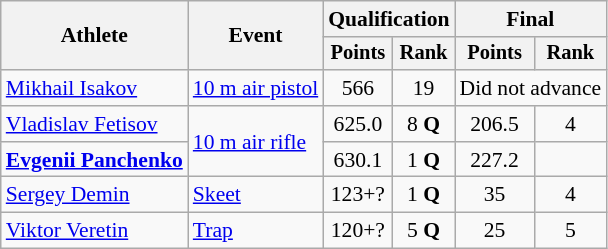<table class="wikitable" style="text-align:center; font-size:90%">
<tr>
<th rowspan=2>Athlete</th>
<th rowspan=2>Event</th>
<th colspan=2>Qualification</th>
<th colspan=2>Final</th>
</tr>
<tr style="font-size:95%">
<th>Points</th>
<th>Rank</th>
<th>Points</th>
<th>Rank</th>
</tr>
<tr>
<td align=left><a href='#'>Mikhail Isakov</a></td>
<td align=left><a href='#'>10 m air pistol</a></td>
<td>566</td>
<td>19</td>
<td colspan=2>Did not advance</td>
</tr>
<tr>
<td align=left><a href='#'>Vladislav Fetisov</a></td>
<td rowspan=2 align=left><a href='#'>10 m air rifle</a></td>
<td>625.0</td>
<td>8 <strong>Q</strong></td>
<td>206.5</td>
<td>4</td>
</tr>
<tr>
<td align=left><strong><a href='#'>Evgenii Panchenko</a></strong></td>
<td>630.1</td>
<td>1 <strong>Q</strong></td>
<td>227.2</td>
<td></td>
</tr>
<tr>
<td align=left><a href='#'>Sergey Demin</a></td>
<td align=left><a href='#'>Skeet</a></td>
<td>123+?</td>
<td>1 <strong>Q</strong></td>
<td>35</td>
<td>4</td>
</tr>
<tr>
<td align=left><a href='#'>Viktor Veretin</a></td>
<td align=left><a href='#'>Trap</a></td>
<td>120+?</td>
<td>5 <strong>Q</strong></td>
<td>25</td>
<td>5</td>
</tr>
</table>
